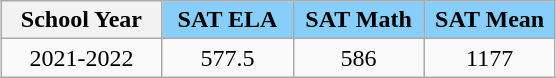<table class="wikitable" style="margin-left: auto; margin-right: auto">
<tr>
<th align="center" style="width: 100px;">School Year</th>
<th align="center" style="width: 80px;background: lightskyblue;">SAT ELA</th>
<th align="center" style="width: 80px;background: lightskyblue;">SAT Math</th>
<th align="center" style="width: 80px;background: lightskyblue;">SAT Mean</th>
</tr>
<tr>
<td align="center">2021-2022</td>
<td align="center">577.5</td>
<td align="center">586</td>
<td align="center">1177</td>
</tr>
</table>
